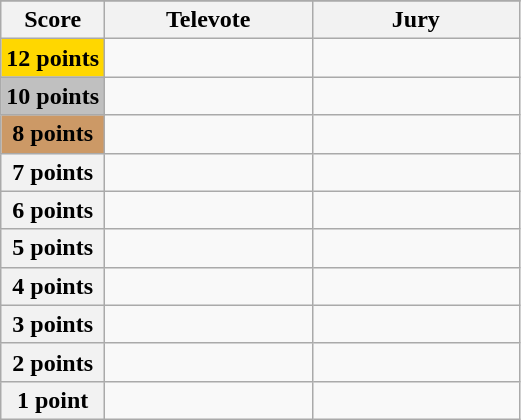<table class="wikitable">
<tr>
</tr>
<tr>
<th scope="col" width="20%">Score</th>
<th scope="col" width="40%">Televote</th>
<th scope="col" width="40%">Jury</th>
</tr>
<tr>
<th scope="row" style="background:gold">12 points</th>
<td></td>
<td></td>
</tr>
<tr>
<th scope="row" style="Background:silver">10 points</th>
<td></td>
<td></td>
</tr>
<tr>
<th scope="row" style="Background:#CC9966">8 points</th>
<td></td>
<td></td>
</tr>
<tr>
<th scope="row">7 points</th>
<td></td>
<td></td>
</tr>
<tr>
<th scope="row">6 points</th>
<td></td>
<td></td>
</tr>
<tr>
<th scope="row">5 points</th>
<td></td>
<td></td>
</tr>
<tr>
<th scope="row">4 points</th>
<td></td>
<td></td>
</tr>
<tr>
<th scope="row">3 points</th>
<td></td>
<td></td>
</tr>
<tr>
<th scope="row">2 points</th>
<td></td>
<td></td>
</tr>
<tr>
<th scope="row">1 point</th>
<td></td>
<td></td>
</tr>
</table>
